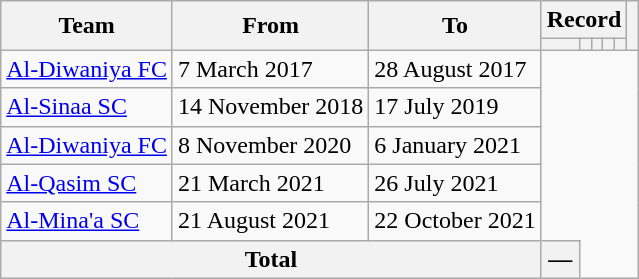<table class=wikitable style=text-align:center>
<tr>
<th rowspan=2>Team</th>
<th rowspan=2>From</th>
<th rowspan=2>To</th>
<th colspan=5>Record</th>
<th rowspan=2></th>
</tr>
<tr>
<th></th>
<th></th>
<th></th>
<th></th>
<th></th>
</tr>
<tr>
<td align=left><a href='#'>Al-Diwaniya FC</a></td>
<td align=left>7 March 2017</td>
<td align=left>28 August 2017<br></td>
</tr>
<tr>
<td align=left><a href='#'>Al-Sinaa SC</a></td>
<td align=left>14 November 2018</td>
<td align=left>17 July 2019<br></td>
</tr>
<tr>
<td align=left><a href='#'>Al-Diwaniya FC</a></td>
<td align=left>8 November 2020</td>
<td align=left>6 January 2021<br></td>
</tr>
<tr>
<td align=left><a href='#'>Al-Qasim SC</a></td>
<td align=left>21 March 2021</td>
<td align=left>26 July 2021<br></td>
</tr>
<tr>
<td align=left><a href='#'>Al-Mina'a SC</a></td>
<td align=left>21 August 2021</td>
<td align=left>22 October 2021<br></td>
</tr>
<tr>
<th colspan=3>Total<br></th>
<th>—</th>
</tr>
</table>
